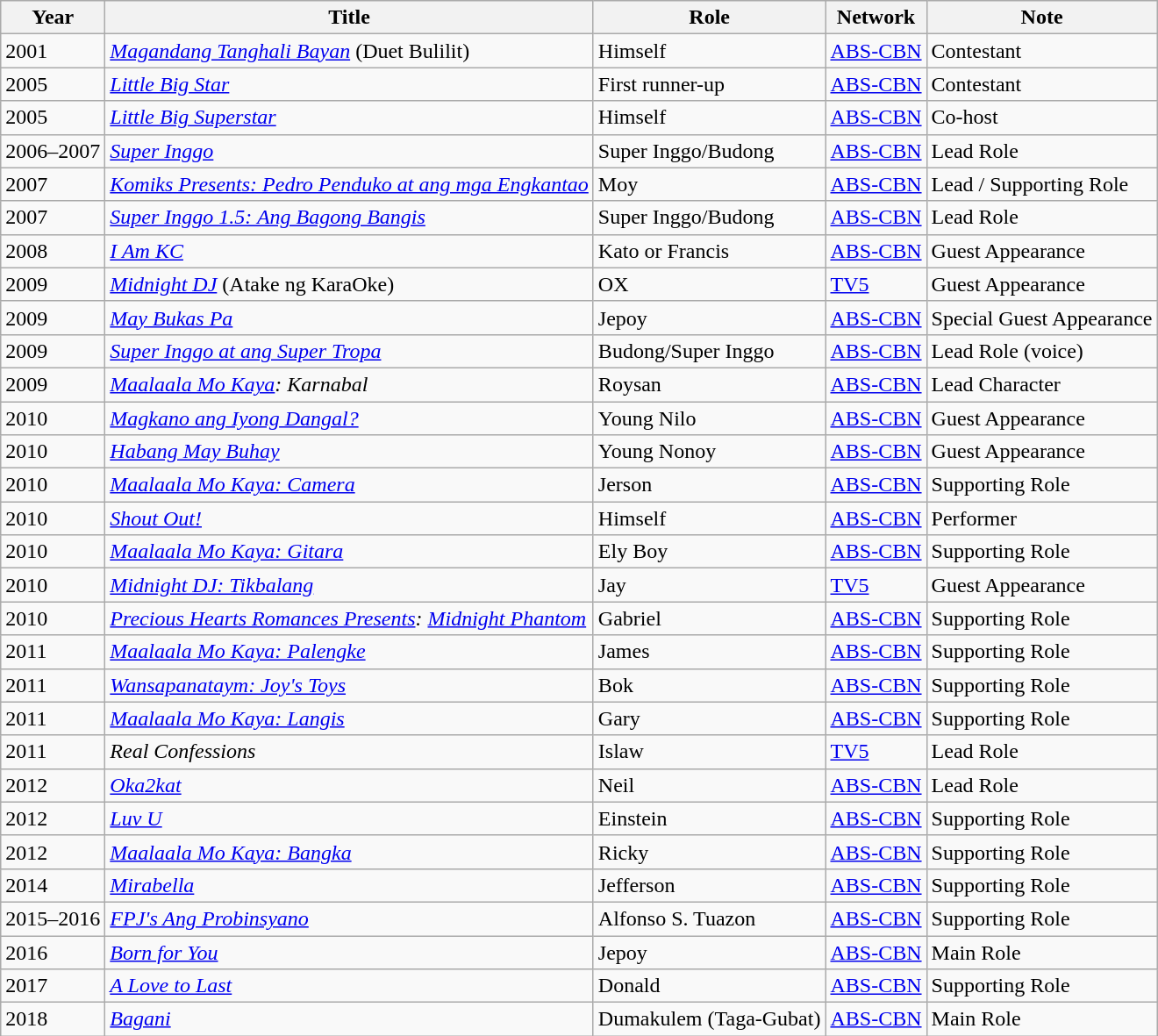<table class="wikitable">
<tr>
<th>Year</th>
<th>Title</th>
<th>Role</th>
<th>Network</th>
<th>Note</th>
</tr>
<tr>
<td>2001</td>
<td><em><a href='#'>Magandang Tanghali Bayan</a></em> (Duet Bulilit)</td>
<td>Himself</td>
<td><a href='#'>ABS-CBN</a></td>
<td>Contestant</td>
</tr>
<tr>
<td>2005</td>
<td><em><a href='#'>Little Big Star</a></em></td>
<td>First runner-up</td>
<td><a href='#'>ABS-CBN</a></td>
<td>Contestant</td>
</tr>
<tr>
<td>2005</td>
<td><em><a href='#'>Little Big Superstar</a></em></td>
<td>Himself</td>
<td><a href='#'>ABS-CBN</a></td>
<td>Co-host</td>
</tr>
<tr>
<td>2006–2007</td>
<td><em><a href='#'>Super Inggo</a></em></td>
<td>Super Inggo/Budong</td>
<td><a href='#'>ABS-CBN</a></td>
<td>Lead Role</td>
</tr>
<tr>
<td>2007</td>
<td><em><a href='#'>Komiks Presents: Pedro Penduko at ang mga Engkantao</a></em></td>
<td>Moy</td>
<td><a href='#'>ABS-CBN</a></td>
<td>Lead / Supporting Role</td>
</tr>
<tr>
<td>2007</td>
<td><em><a href='#'>Super Inggo 1.5: Ang Bagong Bangis</a></em></td>
<td>Super Inggo/Budong</td>
<td><a href='#'>ABS-CBN</a></td>
<td>Lead Role</td>
</tr>
<tr>
<td>2008</td>
<td><em><a href='#'>I Am KC</a></em></td>
<td>Kato or Francis</td>
<td><a href='#'>ABS-CBN</a></td>
<td>Guest Appearance</td>
</tr>
<tr>
<td>2009</td>
<td><em><a href='#'>Midnight DJ</a></em> (Atake ng KaraOke)</td>
<td>OX</td>
<td><a href='#'>TV5</a></td>
<td>Guest Appearance</td>
</tr>
<tr>
<td>2009</td>
<td><em><a href='#'>May Bukas Pa</a></em></td>
<td>Jepoy</td>
<td><a href='#'>ABS-CBN</a></td>
<td>Special Guest Appearance</td>
</tr>
<tr>
<td>2009</td>
<td><em><a href='#'>Super Inggo at ang Super Tropa</a></em></td>
<td>Budong/Super Inggo</td>
<td><a href='#'>ABS-CBN</a></td>
<td>Lead Role (voice)</td>
</tr>
<tr>
<td>2009</td>
<td><em><a href='#'>Maalaala Mo Kaya</a>: Karnabal</em></td>
<td>Roysan</td>
<td><a href='#'>ABS-CBN</a></td>
<td>Lead Character</td>
</tr>
<tr>
<td>2010</td>
<td><em><a href='#'>Magkano ang Iyong Dangal?</a></em></td>
<td>Young Nilo</td>
<td><a href='#'>ABS-CBN</a></td>
<td>Guest Appearance</td>
</tr>
<tr>
<td>2010</td>
<td><em><a href='#'>Habang May Buhay</a></em></td>
<td>Young Nonoy</td>
<td><a href='#'>ABS-CBN</a></td>
<td>Guest Appearance</td>
</tr>
<tr>
<td>2010</td>
<td><em><a href='#'>Maalaala Mo Kaya: Camera</a></em></td>
<td>Jerson</td>
<td><a href='#'>ABS-CBN</a></td>
<td>Supporting Role</td>
</tr>
<tr>
<td>2010</td>
<td><em><a href='#'>Shout Out!</a></em></td>
<td>Himself</td>
<td><a href='#'>ABS-CBN</a></td>
<td>Performer</td>
</tr>
<tr>
<td>2010</td>
<td><em><a href='#'>Maalaala Mo Kaya: Gitara</a></em></td>
<td>Ely Boy</td>
<td><a href='#'>ABS-CBN</a></td>
<td>Supporting Role</td>
</tr>
<tr>
<td>2010</td>
<td><em><a href='#'>Midnight DJ: Tikbalang</a></em></td>
<td>Jay</td>
<td><a href='#'>TV5</a></td>
<td>Guest Appearance</td>
</tr>
<tr>
<td>2010</td>
<td><em><a href='#'>Precious Hearts Romances Presents</a>: <a href='#'>Midnight Phantom</a></em></td>
<td>Gabriel</td>
<td><a href='#'>ABS-CBN</a></td>
<td>Supporting Role</td>
</tr>
<tr>
<td>2011</td>
<td><em><a href='#'>Maalaala Mo Kaya: Palengke</a></em></td>
<td>James</td>
<td><a href='#'>ABS-CBN</a></td>
<td>Supporting Role</td>
</tr>
<tr>
<td>2011</td>
<td><em><a href='#'>Wansapanataym: Joy's Toys</a></em></td>
<td>Bok</td>
<td><a href='#'>ABS-CBN</a></td>
<td>Supporting Role</td>
</tr>
<tr>
<td>2011</td>
<td><em><a href='#'>Maalaala Mo Kaya: Langis</a></em></td>
<td>Gary</td>
<td><a href='#'>ABS-CBN</a></td>
<td>Supporting Role</td>
</tr>
<tr>
<td>2011</td>
<td><em>Real Confessions</em></td>
<td>Islaw</td>
<td><a href='#'>TV5</a></td>
<td>Lead Role</td>
</tr>
<tr>
<td>2012</td>
<td><em><a href='#'>Oka2kat</a></em></td>
<td>Neil</td>
<td><a href='#'>ABS-CBN</a></td>
<td>Lead Role</td>
</tr>
<tr>
<td>2012</td>
<td><em><a href='#'>Luv U</a></em></td>
<td>Einstein</td>
<td><a href='#'>ABS-CBN</a></td>
<td>Supporting Role</td>
</tr>
<tr>
<td>2012</td>
<td><em><a href='#'>Maalaala Mo Kaya: Bangka</a></em></td>
<td>Ricky</td>
<td><a href='#'>ABS-CBN</a></td>
<td>Supporting Role</td>
</tr>
<tr>
<td>2014</td>
<td><em><a href='#'>Mirabella</a></em></td>
<td>Jefferson</td>
<td><a href='#'>ABS-CBN</a></td>
<td>Supporting Role</td>
</tr>
<tr>
<td>2015–2016</td>
<td><em><a href='#'>FPJ's Ang Probinsyano</a></em></td>
<td>Alfonso S. Tuazon</td>
<td><a href='#'>ABS-CBN</a></td>
<td>Supporting Role</td>
</tr>
<tr>
<td>2016</td>
<td><em><a href='#'>Born for You</a></em></td>
<td>Jepoy</td>
<td><a href='#'>ABS-CBN</a></td>
<td>Main Role</td>
</tr>
<tr>
<td>2017</td>
<td><em><a href='#'>A Love to Last</a></em></td>
<td>Donald</td>
<td><a href='#'>ABS-CBN</a></td>
<td>Supporting Role</td>
</tr>
<tr>
<td>2018</td>
<td><em><a href='#'>Bagani</a></em></td>
<td>Dumakulem (Taga-Gubat)</td>
<td><a href='#'>ABS-CBN</a></td>
<td>Main Role</td>
</tr>
</table>
